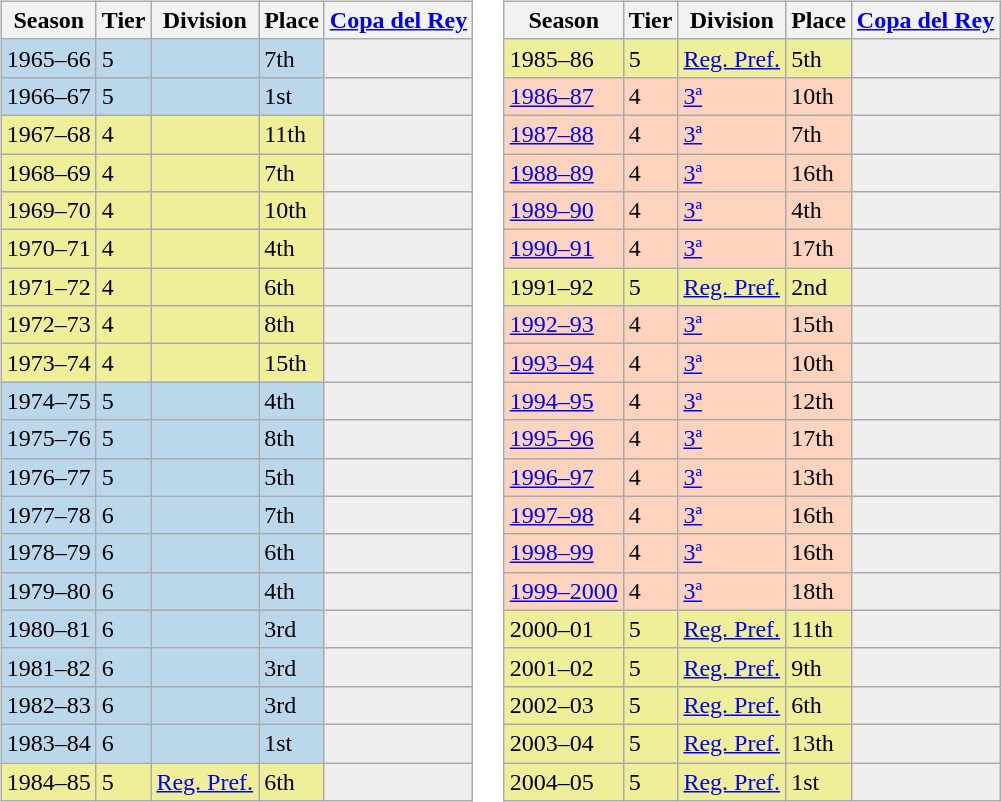<table>
<tr>
<td valign="top" width=0%><br><table class="wikitable">
<tr style="background:#f0f6fa;">
<th>Season</th>
<th>Tier</th>
<th>Division</th>
<th>Place</th>
<th><a href='#'>Copa del Rey</a></th>
</tr>
<tr>
<td style="background:#BBD7EC;">1965–66</td>
<td style="background:#BBD7EC;">5</td>
<td style="background:#BBD7EC;"></td>
<td style="background:#BBD7EC;">7th</td>
<th style="background:#efefef;"></th>
</tr>
<tr>
<td style="background:#BBD7EC;">1966–67</td>
<td style="background:#BBD7EC;">5</td>
<td style="background:#BBD7EC;"></td>
<td style="background:#BBD7EC;">1st</td>
<th style="background:#efefef;"></th>
</tr>
<tr>
<td style="background:#EFEF99;">1967–68</td>
<td style="background:#EFEF99;">4</td>
<td style="background:#EFEF99;"></td>
<td style="background:#EFEF99;">11th</td>
<th style="background:#efefef;"></th>
</tr>
<tr>
<td style="background:#EFEF99;">1968–69</td>
<td style="background:#EFEF99;">4</td>
<td style="background:#EFEF99;"></td>
<td style="background:#EFEF99;">7th</td>
<th style="background:#efefef;"></th>
</tr>
<tr>
<td style="background:#EFEF99;">1969–70</td>
<td style="background:#EFEF99;">4</td>
<td style="background:#EFEF99;"></td>
<td style="background:#EFEF99;">10th</td>
<th style="background:#efefef;"></th>
</tr>
<tr>
<td style="background:#EFEF99;">1970–71</td>
<td style="background:#EFEF99;">4</td>
<td style="background:#EFEF99;"></td>
<td style="background:#EFEF99;">4th</td>
<th style="background:#efefef;"></th>
</tr>
<tr>
<td style="background:#EFEF99;">1971–72</td>
<td style="background:#EFEF99;">4</td>
<td style="background:#EFEF99;"></td>
<td style="background:#EFEF99;">6th</td>
<th style="background:#efefef;"></th>
</tr>
<tr>
<td style="background:#EFEF99;">1972–73</td>
<td style="background:#EFEF99;">4</td>
<td style="background:#EFEF99;"></td>
<td style="background:#EFEF99;">8th</td>
<th style="background:#efefef;"></th>
</tr>
<tr>
<td style="background:#EFEF99;">1973–74</td>
<td style="background:#EFEF99;">4</td>
<td style="background:#EFEF99;"></td>
<td style="background:#EFEF99;">15th</td>
<th style="background:#efefef;"></th>
</tr>
<tr>
<td style="background:#BBD7EC;">1974–75</td>
<td style="background:#BBD7EC;">5</td>
<td style="background:#BBD7EC;"></td>
<td style="background:#BBD7EC;">4th</td>
<th style="background:#efefef;"></th>
</tr>
<tr>
<td style="background:#BBD7EC;">1975–76</td>
<td style="background:#BBD7EC;">5</td>
<td style="background:#BBD7EC;"></td>
<td style="background:#BBD7EC;">8th</td>
<th style="background:#efefef;"></th>
</tr>
<tr>
<td style="background:#BBD7EC;">1976–77</td>
<td style="background:#BBD7EC;">5</td>
<td style="background:#BBD7EC;"></td>
<td style="background:#BBD7EC;">5th</td>
<th style="background:#efefef;"></th>
</tr>
<tr>
<td style="background:#BBD7EC;">1977–78</td>
<td style="background:#BBD7EC;">6</td>
<td style="background:#BBD7EC;"></td>
<td style="background:#BBD7EC;">7th</td>
<th style="background:#efefef;"></th>
</tr>
<tr>
<td style="background:#BBD7EC;">1978–79</td>
<td style="background:#BBD7EC;">6</td>
<td style="background:#BBD7EC;"></td>
<td style="background:#BBD7EC;">6th</td>
<th style="background:#efefef;"></th>
</tr>
<tr>
<td style="background:#BBD7EC;">1979–80</td>
<td style="background:#BBD7EC;">6</td>
<td style="background:#BBD7EC;"></td>
<td style="background:#BBD7EC;">4th</td>
<th style="background:#efefef;"></th>
</tr>
<tr>
<td style="background:#BBD7EC;">1980–81</td>
<td style="background:#BBD7EC;">6</td>
<td style="background:#BBD7EC;"></td>
<td style="background:#BBD7EC;">3rd</td>
<th style="background:#efefef;"></th>
</tr>
<tr>
<td style="background:#BBD7EC;">1981–82</td>
<td style="background:#BBD7EC;">6</td>
<td style="background:#BBD7EC;"></td>
<td style="background:#BBD7EC;">3rd</td>
<th style="background:#efefef;"></th>
</tr>
<tr>
<td style="background:#BBD7EC;">1982–83</td>
<td style="background:#BBD7EC;">6</td>
<td style="background:#BBD7EC;"></td>
<td style="background:#BBD7EC;">3rd</td>
<th style="background:#efefef;"></th>
</tr>
<tr>
<td style="background:#BBD7EC;">1983–84</td>
<td style="background:#BBD7EC;">6</td>
<td style="background:#BBD7EC;"></td>
<td style="background:#BBD7EC;">1st</td>
<th style="background:#efefef;"></th>
</tr>
<tr>
<td style="background:#EFEF99;">1984–85</td>
<td style="background:#EFEF99;">5</td>
<td style="background:#EFEF99;"><a href='#'>Reg. Pref.</a></td>
<td style="background:#EFEF99;">6th</td>
<th style="background:#efefef;"></th>
</tr>
</table>
</td>
<td valign="top" width=0%><br><table class="wikitable">
<tr style="background:#f0f6fa;">
<th>Season</th>
<th>Tier</th>
<th>Division</th>
<th>Place</th>
<th><a href='#'>Copa del Rey</a></th>
</tr>
<tr>
<td style="background:#EFEF99;">1985–86</td>
<td style="background:#EFEF99;">5</td>
<td style="background:#EFEF99;"><a href='#'>Reg. Pref.</a></td>
<td style="background:#EFEF99;">5th</td>
<th style="background:#efefef;"></th>
</tr>
<tr>
<td style="background:#FFD3BD;"><a href='#'>1986–87</a></td>
<td style="background:#FFD3BD;">4</td>
<td style="background:#FFD3BD;"><a href='#'>3ª</a></td>
<td style="background:#FFD3BD;">10th</td>
<th style="background:#efefef;"></th>
</tr>
<tr>
<td style="background:#FFD3BD;"><a href='#'>1987–88</a></td>
<td style="background:#FFD3BD;">4</td>
<td style="background:#FFD3BD;"><a href='#'>3ª</a></td>
<td style="background:#FFD3BD;">7th</td>
<th style="background:#efefef;"></th>
</tr>
<tr>
<td style="background:#FFD3BD;"><a href='#'>1988–89</a></td>
<td style="background:#FFD3BD;">4</td>
<td style="background:#FFD3BD;"><a href='#'>3ª</a></td>
<td style="background:#FFD3BD;">16th</td>
<th style="background:#efefef;"></th>
</tr>
<tr>
<td style="background:#FFD3BD;"><a href='#'>1989–90</a></td>
<td style="background:#FFD3BD;">4</td>
<td style="background:#FFD3BD;"><a href='#'>3ª</a></td>
<td style="background:#FFD3BD;">4th</td>
<th style="background:#efefef;"></th>
</tr>
<tr>
<td style="background:#FFD3BD;"><a href='#'>1990–91</a></td>
<td style="background:#FFD3BD;">4</td>
<td style="background:#FFD3BD;"><a href='#'>3ª</a></td>
<td style="background:#FFD3BD;">17th</td>
<th style="background:#efefef;"></th>
</tr>
<tr>
<td style="background:#EFEF99;">1991–92</td>
<td style="background:#EFEF99;">5</td>
<td style="background:#EFEF99;"><a href='#'>Reg. Pref.</a></td>
<td style="background:#EFEF99;">2nd</td>
<th style="background:#efefef;"></th>
</tr>
<tr>
<td style="background:#FFD3BD;"><a href='#'>1992–93</a></td>
<td style="background:#FFD3BD;">4</td>
<td style="background:#FFD3BD;"><a href='#'>3ª</a></td>
<td style="background:#FFD3BD;">15th</td>
<th style="background:#efefef;"></th>
</tr>
<tr>
<td style="background:#FFD3BD;"><a href='#'>1993–94</a></td>
<td style="background:#FFD3BD;">4</td>
<td style="background:#FFD3BD;"><a href='#'>3ª</a></td>
<td style="background:#FFD3BD;">10th</td>
<th style="background:#efefef;"></th>
</tr>
<tr>
<td style="background:#FFD3BD;"><a href='#'>1994–95</a></td>
<td style="background:#FFD3BD;">4</td>
<td style="background:#FFD3BD;"><a href='#'>3ª</a></td>
<td style="background:#FFD3BD;">12th</td>
<th style="background:#efefef;"></th>
</tr>
<tr>
<td style="background:#FFD3BD;"><a href='#'>1995–96</a></td>
<td style="background:#FFD3BD;">4</td>
<td style="background:#FFD3BD;"><a href='#'>3ª</a></td>
<td style="background:#FFD3BD;">17th</td>
<th style="background:#efefef;"></th>
</tr>
<tr>
<td style="background:#FFD3BD;"><a href='#'>1996–97</a></td>
<td style="background:#FFD3BD;">4</td>
<td style="background:#FFD3BD;"><a href='#'>3ª</a></td>
<td style="background:#FFD3BD;">13th</td>
<th style="background:#efefef;"></th>
</tr>
<tr>
<td style="background:#FFD3BD;"><a href='#'>1997–98</a></td>
<td style="background:#FFD3BD;">4</td>
<td style="background:#FFD3BD;"><a href='#'>3ª</a></td>
<td style="background:#FFD3BD;">16th</td>
<th style="background:#efefef;"></th>
</tr>
<tr>
<td style="background:#FFD3BD;"><a href='#'>1998–99</a></td>
<td style="background:#FFD3BD;">4</td>
<td style="background:#FFD3BD;"><a href='#'>3ª</a></td>
<td style="background:#FFD3BD;">16th</td>
<th style="background:#efefef;"></th>
</tr>
<tr>
<td style="background:#FFD3BD;"><a href='#'>1999–2000</a></td>
<td style="background:#FFD3BD;">4</td>
<td style="background:#FFD3BD;"><a href='#'>3ª</a></td>
<td style="background:#FFD3BD;">18th</td>
<th style="background:#efefef;"></th>
</tr>
<tr>
<td style="background:#EFEF99;">2000–01</td>
<td style="background:#EFEF99;">5</td>
<td style="background:#EFEF99;"><a href='#'>Reg. Pref.</a></td>
<td style="background:#EFEF99;">11th</td>
<th style="background:#efefef;"></th>
</tr>
<tr>
<td style="background:#EFEF99;">2001–02</td>
<td style="background:#EFEF99;">5</td>
<td style="background:#EFEF99;"><a href='#'>Reg. Pref.</a></td>
<td style="background:#EFEF99;">9th</td>
<th style="background:#efefef;"></th>
</tr>
<tr>
<td style="background:#EFEF99;">2002–03</td>
<td style="background:#EFEF99;">5</td>
<td style="background:#EFEF99;"><a href='#'>Reg. Pref.</a></td>
<td style="background:#EFEF99;">6th</td>
<th style="background:#efefef;"></th>
</tr>
<tr>
<td style="background:#EFEF99;">2003–04</td>
<td style="background:#EFEF99;">5</td>
<td style="background:#EFEF99;"><a href='#'>Reg. Pref.</a></td>
<td style="background:#EFEF99;">13th</td>
<th style="background:#efefef;"></th>
</tr>
<tr>
<td style="background:#EFEF99;">2004–05</td>
<td style="background:#EFEF99;">5</td>
<td style="background:#EFEF99;"><a href='#'>Reg. Pref.</a></td>
<td style="background:#EFEF99;">1st</td>
<th style="background:#efefef;"></th>
</tr>
</table>
</td>
</tr>
</table>
